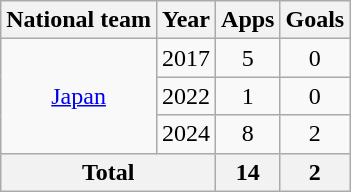<table class="wikitable" style="text-align:center">
<tr>
<th>National team</th>
<th>Year</th>
<th>Apps</th>
<th>Goals</th>
</tr>
<tr>
<td rowspan="3"><a href='#'>Japan</a></td>
<td>2017</td>
<td>5</td>
<td>0</td>
</tr>
<tr>
<td>2022</td>
<td>1</td>
<td>0</td>
</tr>
<tr>
<td>2024</td>
<td>8</td>
<td>2</td>
</tr>
<tr>
<th colspan="2">Total</th>
<th>14</th>
<th>2</th>
</tr>
</table>
